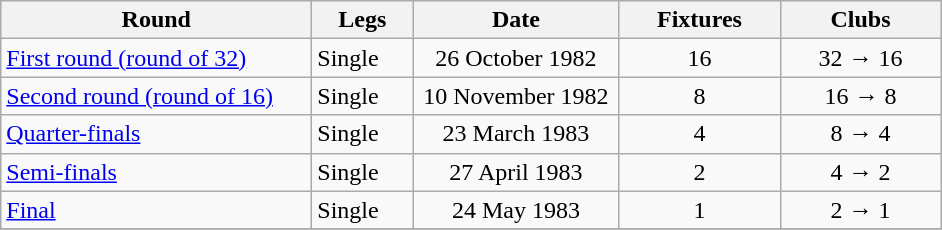<table class="wikitable" style="text-align:left">
<tr>
<th width=200>Round</th>
<th width=60>Legs</th>
<th width=130>Date</th>
<th width=100>Fixtures</th>
<th width=100>Clubs</th>
</tr>
<tr>
<td><a href='#'>First round (round of 32)</a></td>
<td>Single</td>
<td align="center">26 October 1982</td>
<td align="center">16</td>
<td align="center">32 → 16</td>
</tr>
<tr>
<td><a href='#'>Second round (round of 16)</a></td>
<td>Single</td>
<td align="center">10 November 1982</td>
<td align="center">8</td>
<td align="center">16 → 8</td>
</tr>
<tr>
<td><a href='#'>Quarter-finals</a></td>
<td>Single</td>
<td align="center">23 March 1983</td>
<td align="center">4</td>
<td align="center">8 → 4</td>
</tr>
<tr>
<td><a href='#'>Semi-finals</a></td>
<td>Single</td>
<td align="center">27 April 1983</td>
<td align="center">2</td>
<td align="center">4 → 2</td>
</tr>
<tr>
<td><a href='#'>Final</a></td>
<td>Single</td>
<td align="center">24 May 1983</td>
<td align="center">1</td>
<td align="center">2 → 1</td>
</tr>
<tr>
</tr>
</table>
